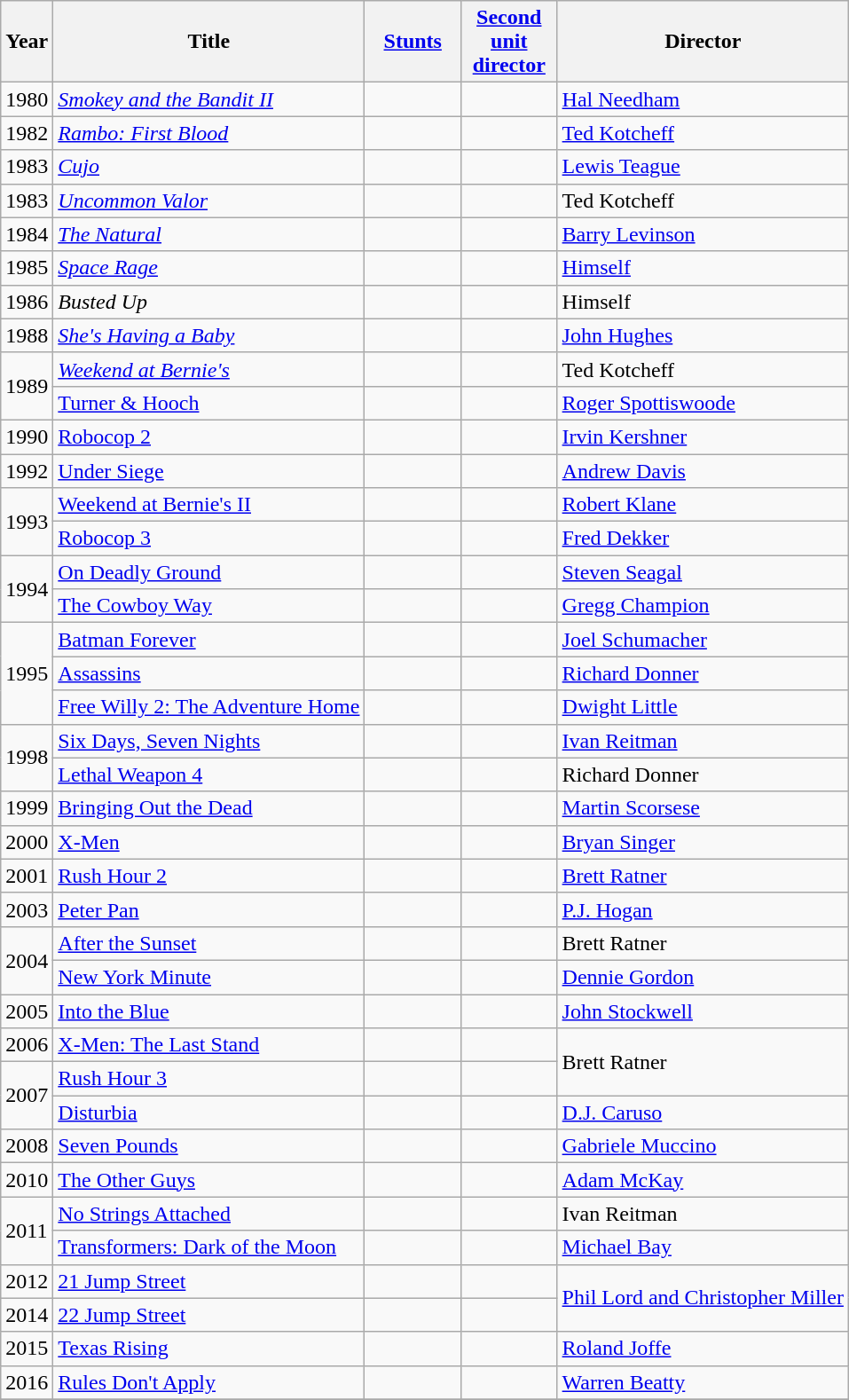<table class="wikitable sortable" border="1">
<tr>
<th>Year</th>
<th>Title</th>
<th width="65"><a href='#'>Stunts</a></th>
<th width="65"><a href='#'>Second unit director</a></th>
<th>Director</th>
</tr>
<tr>
<td>1980</td>
<td><em><a href='#'>Smokey and the Bandit II</a></em></td>
<td></td>
<td></td>
<td><a href='#'>Hal Needham</a></td>
</tr>
<tr>
<td>1982</td>
<td><em><a href='#'>Rambo: First Blood</a></em></td>
<td></td>
<td></td>
<td><a href='#'>Ted Kotcheff</a></td>
</tr>
<tr>
<td>1983</td>
<td><em><a href='#'>Cujo</a></em></td>
<td></td>
<td></td>
<td><a href='#'>Lewis Teague</a></td>
</tr>
<tr>
<td>1983</td>
<td><em><a href='#'>Uncommon Valor</a></em></td>
<td></td>
<td></td>
<td>Ted Kotcheff</td>
</tr>
<tr>
<td>1984</td>
<td><em><a href='#'>The Natural</a></em></td>
<td></td>
<td></td>
<td><a href='#'>Barry Levinson</a></td>
</tr>
<tr>
<td>1985</td>
<td><em><a href='#'>Space Rage</a></em></td>
<td></td>
<td></td>
<td><a href='#'>Himself</a></td>
</tr>
<tr>
<td>1986</td>
<td><em>Busted Up</em></td>
<td></td>
<td></td>
<td>Himself</td>
</tr>
<tr>
<td>1988</td>
<td><em><a href='#'>She's Having a Baby</a></em></td>
<td></td>
<td></td>
<td><a href='#'>John Hughes</a></td>
</tr>
<tr>
<td rowspan="2">1989</td>
<td><em><a href='#'>Weekend at Bernie's</a></td>
<td></td>
<td></td>
<td>Ted Kotcheff</td>
</tr>
<tr>
<td></em><a href='#'>Turner & Hooch</a><em></td>
<td></td>
<td></td>
<td><a href='#'>Roger Spottiswoode</a></td>
</tr>
<tr>
<td>1990</td>
<td></em><a href='#'>Robocop 2</a><em></td>
<td></td>
<td></td>
<td><a href='#'>Irvin Kershner</a></td>
</tr>
<tr>
<td>1992</td>
<td></em><a href='#'>Under Siege</a><em></td>
<td></td>
<td></td>
<td><a href='#'>Andrew Davis</a></td>
</tr>
<tr>
<td rowspan="2">1993</td>
<td></em><a href='#'>Weekend at Bernie's II</a><em></td>
<td></td>
<td></td>
<td><a href='#'>Robert Klane</a></td>
</tr>
<tr>
<td></em><a href='#'>Robocop 3</a><em></td>
<td></td>
<td></td>
<td><a href='#'>Fred Dekker</a></td>
</tr>
<tr>
<td rowspan="2">1994</td>
<td></em><a href='#'>On Deadly Ground</a><em></td>
<td></td>
<td></td>
<td><a href='#'>Steven Seagal</a></td>
</tr>
<tr>
<td></em><a href='#'>The Cowboy Way</a><em></td>
<td></td>
<td></td>
<td><a href='#'>Gregg Champion</a></td>
</tr>
<tr>
<td rowspan="3">1995</td>
<td></em><a href='#'>Batman Forever</a><em></td>
<td></td>
<td></td>
<td><a href='#'>Joel Schumacher</a></td>
</tr>
<tr>
<td></em><a href='#'>Assassins</a><em></td>
<td></td>
<td></td>
<td><a href='#'>Richard Donner</a></td>
</tr>
<tr>
<td></em><a href='#'>Free Willy 2: The Adventure Home</a><em></td>
<td></td>
<td></td>
<td><a href='#'>Dwight Little</a></td>
</tr>
<tr>
<td rowspan="2">1998</td>
<td></em><a href='#'>Six Days, Seven Nights</a><em></td>
<td></td>
<td></td>
<td><a href='#'>Ivan Reitman</a></td>
</tr>
<tr>
<td></em><a href='#'>Lethal Weapon 4</a><em></td>
<td></td>
<td></td>
<td>Richard Donner</td>
</tr>
<tr>
<td>1999</td>
<td></em><a href='#'>Bringing Out the Dead</a><em></td>
<td></td>
<td></td>
<td><a href='#'>Martin Scorsese</a></td>
</tr>
<tr>
<td>2000</td>
<td></em><a href='#'>X-Men</a><em></td>
<td></td>
<td></td>
<td><a href='#'>Bryan Singer</a></td>
</tr>
<tr>
<td>2001</td>
<td></em><a href='#'>Rush Hour 2</a><em></td>
<td></td>
<td></td>
<td><a href='#'>Brett Ratner</a></td>
</tr>
<tr>
<td>2003</td>
<td></em><a href='#'>Peter Pan</a><em></td>
<td></td>
<td></td>
<td><a href='#'>P.J. Hogan</a></td>
</tr>
<tr>
<td rowspan="2">2004</td>
<td></em><a href='#'>After the Sunset</a><em></td>
<td></td>
<td></td>
<td>Brett Ratner</td>
</tr>
<tr>
<td></em><a href='#'>New York Minute</a><em></td>
<td></td>
<td></td>
<td><a href='#'>Dennie Gordon</a></td>
</tr>
<tr>
<td>2005</td>
<td></em><a href='#'>Into the Blue</a><em></td>
<td></td>
<td></td>
<td><a href='#'>John Stockwell</a></td>
</tr>
<tr>
<td>2006</td>
<td></em><a href='#'>X-Men: The Last Stand</a><em></td>
<td></td>
<td></td>
<td rowspan="2">Brett Ratner</td>
</tr>
<tr>
<td rowspan="2">2007</td>
<td></em><a href='#'>Rush Hour 3</a><em></td>
<td></td>
<td></td>
</tr>
<tr>
<td></em><a href='#'>Disturbia</a><em></td>
<td></td>
<td></td>
<td><a href='#'>D.J. Caruso</a></td>
</tr>
<tr>
<td>2008</td>
<td></em><a href='#'>Seven Pounds</a><em></td>
<td></td>
<td></td>
<td><a href='#'>Gabriele Muccino</a></td>
</tr>
<tr>
<td>2010</td>
<td></em><a href='#'>The Other Guys</a><em></td>
<td></td>
<td></td>
<td><a href='#'>Adam McKay</a></td>
</tr>
<tr>
<td rowspan="2">2011</td>
<td></em><a href='#'>No Strings Attached</a><em></td>
<td></td>
<td></td>
<td>Ivan Reitman</td>
</tr>
<tr>
<td></em><a href='#'>Transformers: Dark of the Moon</a><em></td>
<td></td>
<td></td>
<td><a href='#'>Michael Bay</a></td>
</tr>
<tr>
<td>2012</td>
<td></em><a href='#'>21 Jump Street</a><em></td>
<td></td>
<td></td>
<td rowspan="2"><a href='#'>Phil Lord and Christopher Miller</a></td>
</tr>
<tr>
<td>2014</td>
<td></em><a href='#'>22 Jump Street</a><em></td>
<td></td>
<td></td>
</tr>
<tr>
<td>2015</td>
<td></em><a href='#'>Texas Rising</a><em></td>
<td></td>
<td></td>
<td><a href='#'>Roland Joffe</a></td>
</tr>
<tr>
<td>2016</td>
<td></em><a href='#'>Rules Don't Apply</a><em></td>
<td></td>
<td></td>
<td><a href='#'>Warren Beatty</a></td>
</tr>
<tr>
</tr>
</table>
